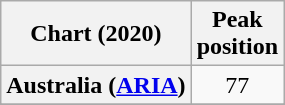<table class="wikitable sortable plainrowheaders" style="text-align:center">
<tr>
<th>Chart (2020)</th>
<th>Peak<br>position</th>
</tr>
<tr>
<th scope="row">Australia (<a href='#'>ARIA</a>)</th>
<td>77</td>
</tr>
<tr>
</tr>
<tr>
</tr>
<tr>
</tr>
<tr>
</tr>
<tr>
</tr>
</table>
